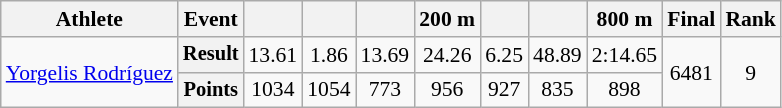<table class=wikitable style="font-size:90%;">
<tr>
<th>Athlete</th>
<th>Event</th>
<th></th>
<th></th>
<th></th>
<th>200 m</th>
<th></th>
<th></th>
<th>800 m</th>
<th>Final</th>
<th>Rank</th>
</tr>
<tr align=center>
<td rowspan=2 align=left><a href='#'>Yorgelis Rodríguez</a></td>
<th style="font-size:95%">Result</th>
<td>13.61</td>
<td>1.86</td>
<td>13.69</td>
<td>24.26</td>
<td>6.25</td>
<td>48.89</td>
<td>2:14.65</td>
<td rowspan=2>6481</td>
<td rowspan=2>9</td>
</tr>
<tr align=center>
<th style="font-size:95%">Points</th>
<td>1034</td>
<td>1054</td>
<td>773</td>
<td>956</td>
<td>927</td>
<td>835</td>
<td>898</td>
</tr>
</table>
